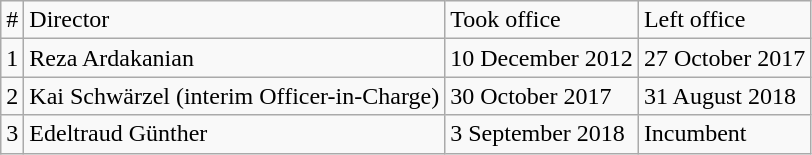<table class="wikitable">
<tr>
<td>#</td>
<td>Director</td>
<td>Took office</td>
<td>Left office</td>
</tr>
<tr>
<td>1</td>
<td>Reza Ardakanian</td>
<td>10 December 2012</td>
<td>27 October 2017</td>
</tr>
<tr>
<td>2</td>
<td>Kai Schwärzel (interim Officer-in-Charge)</td>
<td>30 October 2017</td>
<td>31 August 2018</td>
</tr>
<tr>
<td>3</td>
<td>Edeltraud Günther</td>
<td>3 September 2018</td>
<td>Incumbent</td>
</tr>
</table>
